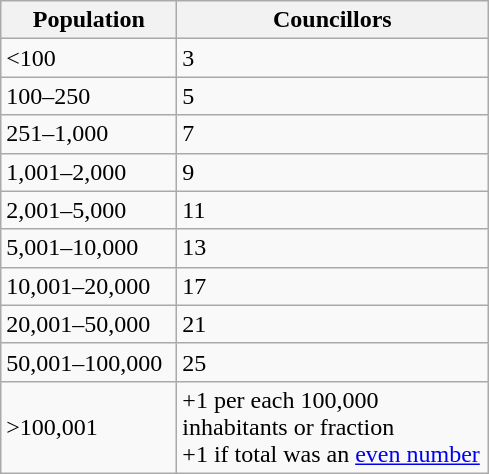<table class="wikitable" style="text-align:left;">
<tr>
<th width="110">Population</th>
<th width="200">Councillors</th>
</tr>
<tr>
<td><100</td>
<td>3</td>
</tr>
<tr>
<td>100–250</td>
<td>5</td>
</tr>
<tr>
<td>251–1,000</td>
<td>7</td>
</tr>
<tr>
<td>1,001–2,000</td>
<td>9</td>
</tr>
<tr>
<td>2,001–5,000</td>
<td>11</td>
</tr>
<tr>
<td>5,001–10,000</td>
<td>13</td>
</tr>
<tr>
<td>10,001–20,000</td>
<td>17</td>
</tr>
<tr>
<td>20,001–50,000</td>
<td>21</td>
</tr>
<tr>
<td>50,001–100,000</td>
<td>25</td>
</tr>
<tr>
<td>>100,001</td>
<td>+1 per each 100,000 inhabitants or fraction<br>+1 if total was an <a href='#'>even number</a></td>
</tr>
</table>
